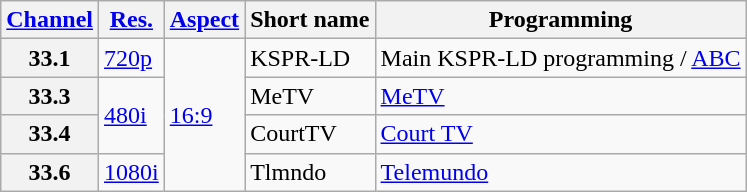<table class="wikitable">
<tr>
<th scope = "col"><a href='#'>Channel</a></th>
<th scope = "col"><a href='#'>Res.</a></th>
<th scope = "col"><a href='#'>Aspect</a></th>
<th scope = "col">Short name</th>
<th scope = "col">Programming</th>
</tr>
<tr>
<th scope = "row">33.1</th>
<td><a href='#'>720p</a></td>
<td rowspan=4><a href='#'>16:9</a></td>
<td>KSPR-LD</td>
<td>Main KSPR-LD programming / <a href='#'>ABC</a></td>
</tr>
<tr>
<th scope = "row">33.3</th>
<td rowspan=2><a href='#'>480i</a></td>
<td>MeTV</td>
<td><a href='#'>MeTV</a></td>
</tr>
<tr>
<th scope = "row">33.4</th>
<td>CourtTV</td>
<td><a href='#'>Court TV</a></td>
</tr>
<tr>
<th scope = "row">33.6</th>
<td><a href='#'>1080i</a></td>
<td>Tlmndo</td>
<td><a href='#'>Telemundo</a></td>
</tr>
</table>
